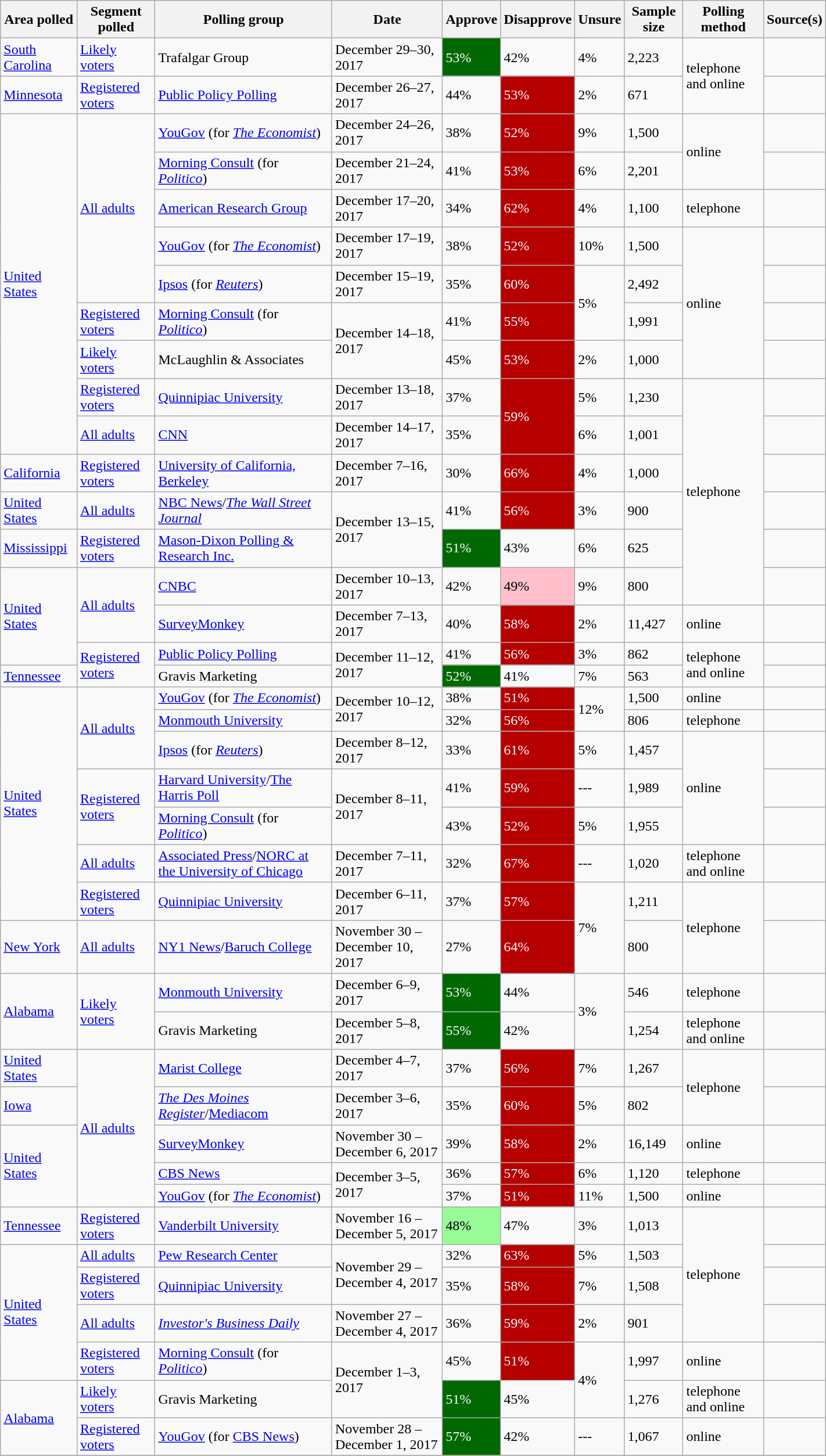<table class="wikitable sortable" style="width: 75%">
<tr>
<th>Area polled</th>
<th>Segment polled</th>
<th>Polling group</th>
<th>Date</th>
<th>Approve</th>
<th>Disapprove</th>
<th>Unsure</th>
<th>Sample size</th>
<th>Polling method</th>
<th>Source(s)</th>
</tr>
<tr>
<td> <a href='#'>South Carolina</a></td>
<td><a href='#'>Likely voters</a></td>
<td>Trafalgar Group</td>
<td>December 29–30, 2017</td>
<td style="background:#006800; color: white">53%</td>
<td>42%</td>
<td>4%</td>
<td>2,223</td>
<td rowspan="2">telephone and online</td>
<td></td>
</tr>
<tr>
<td> <a href='#'>Minnesota</a></td>
<td><a href='#'>Registered voters</a></td>
<td><a href='#'>Public Policy Polling</a></td>
<td>December 26–27, 2017</td>
<td>44%</td>
<td style="background:#B60000; color: white">53%</td>
<td>2%</td>
<td>671</td>
<td></td>
</tr>
<tr>
<td rowspan="9"> <a href='#'>United States</a></td>
<td rowspan="5"><a href='#'>All adults</a></td>
<td><a href='#'>YouGov</a> (for <em><a href='#'>The Economist</a></em>)</td>
<td>December 24–26, 2017</td>
<td>38%</td>
<td style="background:#B60000; color: white">52%</td>
<td>9%</td>
<td>1,500</td>
<td rowspan="2">online</td>
<td></td>
</tr>
<tr>
<td><a href='#'>Morning Consult</a> (for <em><a href='#'>Politico</a></em>)</td>
<td>December 21–24, 2017</td>
<td>41%</td>
<td style="background:#B60000; color: white">53%</td>
<td>6%</td>
<td>2,201</td>
<td></td>
</tr>
<tr>
<td><a href='#'>American Research Group</a></td>
<td>December 17–20, 2017</td>
<td>34%</td>
<td style="background:#B60000; color: white">62%</td>
<td>4%</td>
<td>1,100</td>
<td>telephone</td>
<td></td>
</tr>
<tr>
<td><a href='#'>YouGov</a> (for <em><a href='#'>The Economist</a></em>)</td>
<td>December 17–19, 2017</td>
<td>38%</td>
<td style="background:#B60000; color: white">52%</td>
<td>10%</td>
<td>1,500</td>
<td rowspan="4">online</td>
<td></td>
</tr>
<tr>
<td><a href='#'>Ipsos</a> (for <em><a href='#'>Reuters</a></em>)</td>
<td>December 15–19, 2017</td>
<td>35%</td>
<td style="background:#B60000; color: white">60%</td>
<td rowspan="2">5%</td>
<td>2,492</td>
<td></td>
</tr>
<tr>
<td><a href='#'>Registered voters</a></td>
<td><a href='#'>Morning Consult</a> (for <em><a href='#'>Politico</a></em>)</td>
<td rowspan="2">December 14–18, 2017</td>
<td>41%</td>
<td style="background:#B60000; color: white">55%</td>
<td>1,991</td>
<td></td>
</tr>
<tr>
<td><a href='#'>Likely voters</a></td>
<td>McLaughlin & Associates</td>
<td>45%</td>
<td style="background:#B60000; color: white">53%</td>
<td>2%</td>
<td>1,000</td>
<td></td>
</tr>
<tr>
<td><a href='#'>Registered voters</a></td>
<td><a href='#'>Quinnipiac University</a></td>
<td>December 13–18, 2017</td>
<td>37%</td>
<td rowspan="2" style="background:#B60000; color: white">59%</td>
<td>5%</td>
<td>1,230</td>
<td rowspan="6">telephone</td>
<td></td>
</tr>
<tr>
<td><a href='#'>All adults</a></td>
<td><a href='#'>CNN</a></td>
<td>December 14–17, 2017</td>
<td>35%</td>
<td>6%</td>
<td>1,001</td>
<td></td>
</tr>
<tr>
<td> <a href='#'>California</a></td>
<td><a href='#'>Registered voters</a></td>
<td><a href='#'>University of California, Berkeley</a></td>
<td>December 7–16, 2017</td>
<td>30%</td>
<td style="background:#B60000; color: white">66%</td>
<td>4%</td>
<td>1,000</td>
<td></td>
</tr>
<tr>
<td> <a href='#'>United States</a></td>
<td><a href='#'>All adults</a></td>
<td><a href='#'>NBC News</a>/<em><a href='#'>The Wall Street Journal</a></em></td>
<td rowspan="2">December 13–15, 2017</td>
<td>41%</td>
<td style="background:#B60000; color: white">56%</td>
<td>3%</td>
<td>900</td>
<td></td>
</tr>
<tr>
<td> <a href='#'>Mississippi</a></td>
<td><a href='#'>Registered voters</a></td>
<td><a href='#'>Mason-Dixon Polling & Research Inc.</a></td>
<td style="background:#006800; color: white">51%</td>
<td>43%</td>
<td>6%</td>
<td>625</td>
<td></td>
</tr>
<tr>
<td rowspan="3"> <a href='#'>United States</a></td>
<td rowspan="2"><a href='#'>All adults</a></td>
<td><a href='#'>CNBC</a></td>
<td>December 10–13, 2017</td>
<td>42%</td>
<td style="background: pink; color: black">49%</td>
<td>9%</td>
<td>800</td>
<td></td>
</tr>
<tr>
<td><a href='#'>SurveyMonkey</a></td>
<td>December 7–13, 2017</td>
<td>40%</td>
<td style="background:#B60000; color: white">58%</td>
<td>2%</td>
<td>11,427</td>
<td>online</td>
<td></td>
</tr>
<tr>
<td rowspan="2"><a href='#'>Registered voters</a></td>
<td><a href='#'>Public Policy Polling</a></td>
<td rowspan="2">December 11–12, 2017</td>
<td>41%</td>
<td style="background:#B60000; color: white">56%</td>
<td>3%</td>
<td>862</td>
<td rowspan="2">telephone and online</td>
<td></td>
</tr>
<tr>
<td> <a href='#'>Tennessee</a></td>
<td>Gravis Marketing</td>
<td style="background:#006800; color: white">52%</td>
<td>41%</td>
<td>7%</td>
<td>563</td>
<td></td>
</tr>
<tr>
<td rowspan="7"> <a href='#'>United States</a></td>
<td rowspan="3"><a href='#'>All adults</a></td>
<td><a href='#'>YouGov</a> (for <em><a href='#'>The Economist</a></em>)</td>
<td rowspan="2">December 10–12, 2017</td>
<td>38%</td>
<td style="background:#B60000; color: white">51%</td>
<td rowspan="2">12%</td>
<td>1,500</td>
<td>online</td>
<td></td>
</tr>
<tr>
<td><a href='#'>Monmouth University</a></td>
<td>32%</td>
<td style="background:#B60000; color: white">56%</td>
<td>806</td>
<td>telephone</td>
<td></td>
</tr>
<tr>
<td><a href='#'>Ipsos</a> (for <em><a href='#'>Reuters</a></em>)</td>
<td>December 8–12, 2017</td>
<td>33%</td>
<td style="background:#B60000; color: white">61%</td>
<td>5%</td>
<td>1,457</td>
<td rowspan="3">online</td>
<td></td>
</tr>
<tr>
<td rowspan="2"><a href='#'>Registered voters</a></td>
<td><a href='#'>Harvard University</a>/<a href='#'>The Harris Poll</a></td>
<td rowspan="2">December 8–11, 2017</td>
<td>41%</td>
<td style="background:#B60000; color: white">59%</td>
<td>---</td>
<td>1,989</td>
<td></td>
</tr>
<tr>
<td><a href='#'>Morning Consult</a> (for <em><a href='#'>Politico</a></em>)</td>
<td>43%</td>
<td style="background:#B60000; color: white">52%</td>
<td>5%</td>
<td>1,955</td>
<td></td>
</tr>
<tr>
<td><a href='#'>All adults</a></td>
<td><a href='#'>Associated Press</a>/<a href='#'>NORC at the University of Chicago</a></td>
<td>December 7–11, 2017</td>
<td>32%</td>
<td style="background:#B60000; color: white">67%</td>
<td>---</td>
<td>1,020</td>
<td>telephone and online</td>
<td></td>
</tr>
<tr>
<td><a href='#'>Registered voters</a></td>
<td><a href='#'>Quinnipiac University</a></td>
<td>December 6–11, 2017</td>
<td>37%</td>
<td style="background:#B60000; color: white">57%</td>
<td rowspan="2">7%</td>
<td>1,211</td>
<td rowspan="2">telephone</td>
<td></td>
</tr>
<tr>
<td> <a href='#'>New York</a></td>
<td><a href='#'>All adults</a></td>
<td><a href='#'>NY1 News</a>/<a href='#'>Baruch College</a></td>
<td>November 30 – December 10, 2017</td>
<td>27%</td>
<td style="background:#B60000; color: white">64%</td>
<td>800</td>
<td></td>
</tr>
<tr>
<td rowspan="2"> <a href='#'>Alabama</a></td>
<td rowspan="2"><a href='#'>Likely voters</a></td>
<td><a href='#'>Monmouth University</a></td>
<td>December 6–9, 2017</td>
<td style="background:#006800; color: white">53%</td>
<td>44%</td>
<td rowspan="2">3%</td>
<td>546</td>
<td>telephone</td>
<td></td>
</tr>
<tr>
<td>Gravis Marketing</td>
<td>December 5–8, 2017</td>
<td style="background:#006800; color: white">55%</td>
<td>42%</td>
<td>1,254</td>
<td>telephone and online</td>
<td></td>
</tr>
<tr>
<td> <a href='#'>United States</a></td>
<td rowspan="5"><a href='#'>All adults</a></td>
<td><a href='#'>Marist College</a></td>
<td>December 4–7, 2017</td>
<td>37%</td>
<td style="background:#B60000; color: white">56%</td>
<td>7%</td>
<td>1,267</td>
<td rowspan="2">telephone</td>
<td></td>
</tr>
<tr>
<td> <a href='#'>Iowa</a></td>
<td><em><a href='#'>The Des Moines Register</a></em>/<a href='#'>Mediacom</a></td>
<td>December 3–6, 2017</td>
<td>35%</td>
<td style="background:#B60000; color: white">60%</td>
<td>5%</td>
<td>802</td>
<td></td>
</tr>
<tr>
<td rowspan="3"> <a href='#'>United States</a></td>
<td><a href='#'>SurveyMonkey</a></td>
<td>November 30 – December 6, 2017</td>
<td>39%</td>
<td style="background:#B60000; color: white">58%</td>
<td>2%</td>
<td>16,149</td>
<td>online</td>
<td></td>
</tr>
<tr>
<td><a href='#'>CBS News</a></td>
<td rowspan="2">December 3–5, 2017</td>
<td>36%</td>
<td style="background:#B60000; color: white">57%</td>
<td>6%</td>
<td>1,120</td>
<td>telephone</td>
<td></td>
</tr>
<tr>
<td><a href='#'>YouGov</a> (for <em><a href='#'>The Economist</a></em>)</td>
<td>37%</td>
<td style="background:#B60000; color: white">51%</td>
<td>11%</td>
<td>1,500</td>
<td>online</td>
<td></td>
</tr>
<tr>
<td> <a href='#'>Tennessee</a></td>
<td><a href='#'>Registered voters</a></td>
<td><a href='#'>Vanderbilt University</a></td>
<td>November 16 – December 5, 2017</td>
<td style="background: PaleGreen; color: black">48%</td>
<td>47%</td>
<td>3%</td>
<td>1,013</td>
<td rowspan="4">telephone</td>
<td></td>
</tr>
<tr>
<td rowspan="4"> <a href='#'>United States</a></td>
<td><a href='#'>All adults</a></td>
<td><a href='#'>Pew Research Center</a></td>
<td rowspan="2">November 29 – December 4, 2017</td>
<td>32%</td>
<td style="background:#B60000; color: white">63%</td>
<td>5%</td>
<td>1,503</td>
<td></td>
</tr>
<tr>
<td><a href='#'>Registered voters</a></td>
<td><a href='#'>Quinnipiac University</a></td>
<td>35%</td>
<td style="background:#B60000; color: white">58%</td>
<td>7%</td>
<td>1,508</td>
<td></td>
</tr>
<tr>
<td><a href='#'>All adults</a></td>
<td><em><a href='#'>Investor's Business Daily</a></em></td>
<td>November 27 – December 4, 2017</td>
<td>36%</td>
<td style="background:#B60000; color: white">59%</td>
<td>2%</td>
<td>901</td>
<td></td>
</tr>
<tr>
<td><a href='#'>Registered voters</a></td>
<td><a href='#'>Morning Consult</a> (for <em><a href='#'>Politico</a></em>)</td>
<td rowspan="2">December 1–3, 2017</td>
<td>45%</td>
<td style="background:#B60000; color: white">51%</td>
<td rowspan="2">4%</td>
<td>1,997</td>
<td>online</td>
<td></td>
</tr>
<tr>
<td rowspan="2"> <a href='#'>Alabama</a></td>
<td><a href='#'>Likely voters</a></td>
<td>Gravis Marketing</td>
<td style="background:#006800; color: white">51%</td>
<td>45%</td>
<td>1,276</td>
<td>telephone and online</td>
<td></td>
</tr>
<tr>
<td><a href='#'>Registered voters</a></td>
<td><a href='#'>YouGov</a> (for <a href='#'>CBS News</a>)</td>
<td>November 28 – December 1, 2017</td>
<td style="background:#006800; color: white">57%</td>
<td>42%</td>
<td>---</td>
<td>1,067</td>
<td>online</td>
<td></td>
</tr>
<tr>
</tr>
</table>
